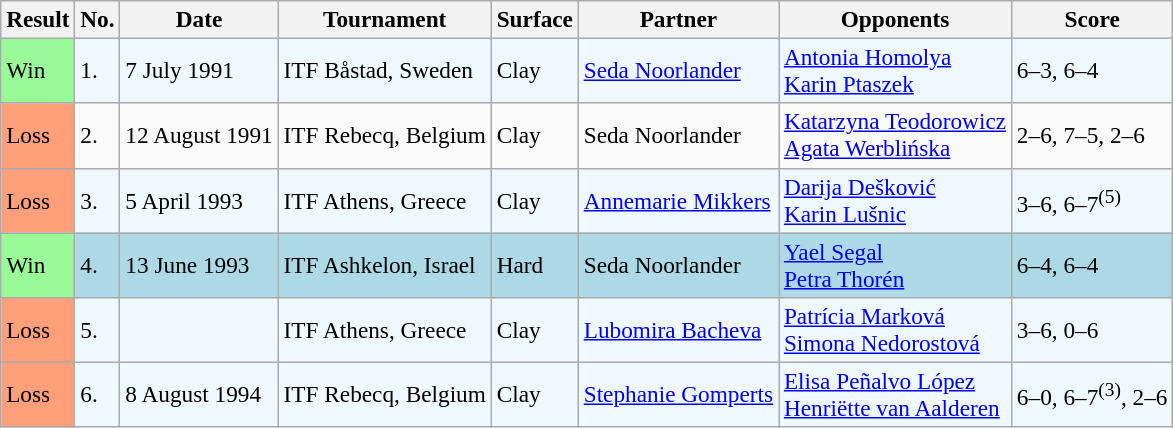<table class="sortable wikitable" style=font-size:97%>
<tr>
<th>Result</th>
<th>No.</th>
<th>Date</th>
<th>Tournament</th>
<th>Surface</th>
<th>Partner</th>
<th>Opponents</th>
<th class="unsortable">Score</th>
</tr>
<tr style="background:#f0f8ff;">
<td style="background:#98fb98;">Win</td>
<td>1.</td>
<td>7 July 1991</td>
<td>ITF Båstad, Sweden</td>
<td>Clay</td>
<td> <a href='#'>Seda Noorlander</a></td>
<td> <a href='#'>Antonia Homolya</a> <br>  <a href='#'>Karin Ptaszek</a></td>
<td>6–3, 6–4</td>
</tr>
<tr>
<td style="background:#ffa07a;">Loss</td>
<td>2.</td>
<td>12 August 1991</td>
<td>ITF Rebecq, Belgium</td>
<td>Clay</td>
<td> Seda Noorlander</td>
<td> <a href='#'>Katarzyna Teodorowicz</a> <br>  <a href='#'>Agata Werblińska</a></td>
<td>2–6, 7–5, 2–6</td>
</tr>
<tr style="background:#f0f8ff;">
<td style="background:#ffa07a;">Loss</td>
<td>3.</td>
<td>5 April 1993</td>
<td>ITF Athens, Greece</td>
<td>Clay</td>
<td> <a href='#'>Annemarie Mikkers</a></td>
<td> <a href='#'>Darija Dešković</a> <br>  <a href='#'>Karin Lušnic</a></td>
<td>3–6, 6–7<sup>(5)</sup></td>
</tr>
<tr style="background:lightblue;">
<td style="background:#98fb98;">Win</td>
<td>4.</td>
<td>13 June 1993</td>
<td>ITF Ashkelon, Israel</td>
<td>Hard</td>
<td> Seda Noorlander</td>
<td> <a href='#'>Yael Segal</a> <br>  <a href='#'>Petra Thorén</a></td>
<td>6–4, 6–4</td>
</tr>
<tr style="background:#f0f8ff;">
<td style="background:#ffa07a;">Loss</td>
<td>5.</td>
<td></td>
<td>ITF Athens, Greece</td>
<td>Clay</td>
<td> <a href='#'>Lubomira Bacheva</a></td>
<td> <a href='#'>Patrícia Marková</a> <br>  <a href='#'>Simona Nedorostová</a></td>
<td>3–6, 0–6</td>
</tr>
<tr style="background:#f0f8ff;">
<td style="background:#ffa07a;">Loss</td>
<td>6.</td>
<td>8 August 1994</td>
<td>ITF Rebecq, Belgium</td>
<td>Clay</td>
<td> <a href='#'>Stephanie Gomperts</a></td>
<td> <a href='#'>Elisa Peñalvo López</a> <br>  <a href='#'>Henriëtte van Aalderen</a></td>
<td>6–0, 6–7<sup>(3)</sup>, 2–6</td>
</tr>
</table>
